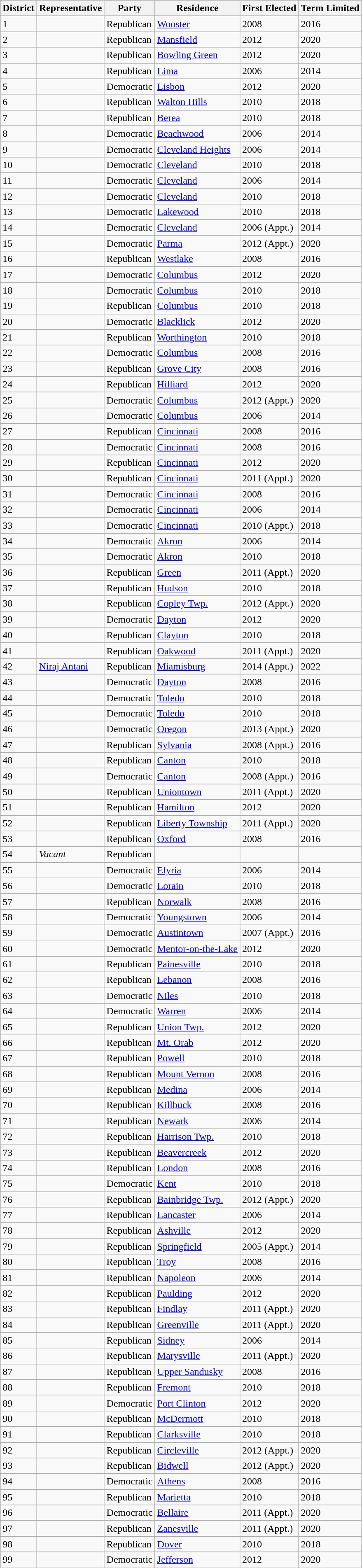<table class="wikitable sortable">
<tr>
<th>District</th>
<th>Representative</th>
<th>Party</th>
<th>Residence</th>
<th>First Elected</th>
<th>Term Limited</th>
</tr>
<tr>
<td>1</td>
<td></td>
<td>Republican</td>
<td><a href='#'>Wooster</a></td>
<td>2008</td>
<td>2016</td>
</tr>
<tr>
<td>2</td>
<td></td>
<td>Republican</td>
<td><a href='#'>Mansfield</a></td>
<td>2012</td>
<td>2020</td>
</tr>
<tr>
<td>3</td>
<td></td>
<td>Republican</td>
<td><a href='#'>Bowling Green</a></td>
<td>2012</td>
<td>2020</td>
</tr>
<tr>
<td>4</td>
<td></td>
<td>Republican</td>
<td><a href='#'>Lima</a></td>
<td>2006</td>
<td>2014</td>
</tr>
<tr>
<td>5</td>
<td></td>
<td>Democratic</td>
<td><a href='#'>Lisbon</a></td>
<td>2012</td>
<td>2020</td>
</tr>
<tr>
<td>6</td>
<td></td>
<td>Republican</td>
<td><a href='#'>Walton Hills</a></td>
<td>2010</td>
<td>2018</td>
</tr>
<tr>
<td>7</td>
<td></td>
<td>Republican</td>
<td><a href='#'>Berea</a></td>
<td>2010</td>
<td>2018</td>
</tr>
<tr>
<td>8</td>
<td></td>
<td>Democratic</td>
<td><a href='#'>Beachwood</a></td>
<td>2006</td>
<td>2014</td>
</tr>
<tr>
<td>9</td>
<td></td>
<td>Democratic</td>
<td><a href='#'>Cleveland Heights</a></td>
<td>2006</td>
<td>2014</td>
</tr>
<tr>
<td>10</td>
<td></td>
<td>Democratic</td>
<td><a href='#'>Cleveland</a></td>
<td>2010</td>
<td>2018</td>
</tr>
<tr>
<td>11</td>
<td></td>
<td>Democratic</td>
<td><a href='#'>Cleveland</a></td>
<td>2006</td>
<td>2014</td>
</tr>
<tr>
<td>12</td>
<td></td>
<td>Democratic</td>
<td><a href='#'>Cleveland</a></td>
<td>2010</td>
<td>2018</td>
</tr>
<tr>
<td>13</td>
<td></td>
<td>Democratic</td>
<td><a href='#'>Lakewood</a></td>
<td>2010</td>
<td>2018</td>
</tr>
<tr>
<td>14</td>
<td></td>
<td>Democratic</td>
<td><a href='#'>Cleveland</a></td>
<td>2006 (Appt.)</td>
<td>2014</td>
</tr>
<tr>
<td>15</td>
<td></td>
<td>Democratic</td>
<td><a href='#'>Parma</a></td>
<td>2012 (Appt.)</td>
<td>2020</td>
</tr>
<tr>
<td>16</td>
<td></td>
<td>Republican</td>
<td><a href='#'>Westlake</a></td>
<td>2008</td>
<td>2016</td>
</tr>
<tr>
<td>17</td>
<td></td>
<td>Democratic</td>
<td><a href='#'>Columbus</a></td>
<td>2012</td>
<td>2020</td>
</tr>
<tr>
<td>18</td>
<td></td>
<td>Democratic</td>
<td><a href='#'>Columbus</a></td>
<td>2010</td>
<td>2018</td>
</tr>
<tr>
<td>19</td>
<td></td>
<td>Republican</td>
<td><a href='#'>Columbus</a></td>
<td>2010</td>
<td>2018</td>
</tr>
<tr>
<td>20</td>
<td></td>
<td>Democratic</td>
<td><a href='#'>Blacklick</a></td>
<td>2012</td>
<td>2020</td>
</tr>
<tr>
<td>21</td>
<td></td>
<td>Republican</td>
<td><a href='#'>Worthington</a></td>
<td>2010</td>
<td>2018</td>
</tr>
<tr>
<td>22</td>
<td></td>
<td>Democratic</td>
<td><a href='#'>Columbus</a></td>
<td>2008</td>
<td>2016</td>
</tr>
<tr>
<td>23</td>
<td></td>
<td>Republican</td>
<td><a href='#'>Grove City</a></td>
<td>2008</td>
<td>2016</td>
</tr>
<tr>
<td>24</td>
<td></td>
<td>Republican</td>
<td><a href='#'>Hilliard</a></td>
<td>2012</td>
<td>2020</td>
</tr>
<tr>
<td>25</td>
<td></td>
<td>Democratic</td>
<td><a href='#'>Columbus</a></td>
<td>2012 (Appt.)</td>
<td>2020</td>
</tr>
<tr>
<td>26</td>
<td></td>
<td>Democratic</td>
<td><a href='#'>Columbus</a></td>
<td>2006</td>
<td>2014</td>
</tr>
<tr>
<td>27</td>
<td></td>
<td>Republican</td>
<td><a href='#'>Cincinnati</a></td>
<td>2008</td>
<td>2016</td>
</tr>
<tr>
<td>28</td>
<td></td>
<td>Democratic</td>
<td><a href='#'>Cincinnati</a></td>
<td>2008</td>
<td>2016</td>
</tr>
<tr>
<td>29</td>
<td></td>
<td>Republican</td>
<td><a href='#'>Cincinnati</a></td>
<td>2012</td>
<td>2020</td>
</tr>
<tr>
<td>30</td>
<td></td>
<td>Republican</td>
<td><a href='#'>Cincinnati</a></td>
<td>2011 (Appt.)</td>
<td>2020</td>
</tr>
<tr>
<td>31</td>
<td></td>
<td>Democratic</td>
<td><a href='#'>Cincinnati</a></td>
<td>2008</td>
<td>2016</td>
</tr>
<tr>
<td>32</td>
<td></td>
<td>Democratic</td>
<td><a href='#'>Cincinnati</a></td>
<td>2006</td>
<td>2014</td>
</tr>
<tr>
<td>33</td>
<td></td>
<td>Democratic</td>
<td><a href='#'>Cincinnati</a></td>
<td>2010 (Appt.)</td>
<td>2018</td>
</tr>
<tr>
<td>34</td>
<td></td>
<td>Democratic</td>
<td><a href='#'>Akron</a></td>
<td>2006</td>
<td>2014</td>
</tr>
<tr>
<td>35</td>
<td></td>
<td>Democratic</td>
<td><a href='#'>Akron</a></td>
<td>2010</td>
<td>2018</td>
</tr>
<tr>
<td>36</td>
<td></td>
<td>Republican</td>
<td><a href='#'>Green</a></td>
<td>2011 (Appt.)</td>
<td>2020</td>
</tr>
<tr>
<td>37</td>
<td></td>
<td>Republican</td>
<td><a href='#'>Hudson</a></td>
<td>2010</td>
<td>2018</td>
</tr>
<tr>
<td>38</td>
<td></td>
<td>Republican</td>
<td><a href='#'>Copley Twp.</a></td>
<td>2012 (Appt.)</td>
<td>2020</td>
</tr>
<tr>
<td>39</td>
<td></td>
<td>Democratic</td>
<td><a href='#'>Dayton</a></td>
<td>2012</td>
<td>2020</td>
</tr>
<tr>
<td>40</td>
<td></td>
<td>Republican</td>
<td><a href='#'>Clayton</a></td>
<td>2010</td>
<td>2018</td>
</tr>
<tr>
<td>41</td>
<td></td>
<td>Republican</td>
<td><a href='#'>Oakwood</a></td>
<td>2011 (Appt.)</td>
<td>2020</td>
</tr>
<tr>
<td>42</td>
<td><a href='#'>Niraj Antani</a></td>
<td>Republican</td>
<td><a href='#'>Miamisburg</a></td>
<td>2014 (Appt.)</td>
<td>2022</td>
</tr>
<tr>
<td>43</td>
<td></td>
<td>Democratic</td>
<td><a href='#'>Dayton</a></td>
<td>2008</td>
<td>2016</td>
</tr>
<tr>
<td>44</td>
<td></td>
<td>Democratic</td>
<td><a href='#'>Toledo</a></td>
<td>2010</td>
<td>2018</td>
</tr>
<tr>
<td>45</td>
<td></td>
<td>Democratic</td>
<td><a href='#'>Toledo</a></td>
<td>2010</td>
<td>2018</td>
</tr>
<tr>
<td>46</td>
<td></td>
<td>Democratic</td>
<td><a href='#'>Oregon</a></td>
<td>2013 (Appt.)</td>
<td>2020</td>
</tr>
<tr>
<td>47</td>
<td></td>
<td>Republican</td>
<td><a href='#'>Sylvania</a></td>
<td>2008 (Appt.)</td>
<td>2016</td>
</tr>
<tr>
<td>48</td>
<td></td>
<td>Republican</td>
<td><a href='#'>Canton</a></td>
<td>2010</td>
<td>2018</td>
</tr>
<tr>
<td>49</td>
<td></td>
<td>Democratic</td>
<td><a href='#'>Canton</a></td>
<td>2008 (Appt.)</td>
<td>2016</td>
</tr>
<tr>
<td>50</td>
<td></td>
<td>Republican</td>
<td><a href='#'>Uniontown</a></td>
<td>2011 (Appt.)</td>
<td>2020</td>
</tr>
<tr>
<td>51</td>
<td></td>
<td>Republican</td>
<td><a href='#'>Hamilton</a></td>
<td>2012</td>
<td>2020</td>
</tr>
<tr>
<td>52</td>
<td></td>
<td>Republican</td>
<td><a href='#'>Liberty Township</a></td>
<td>2011 (Appt.)</td>
<td>2020</td>
</tr>
<tr>
<td>53</td>
<td></td>
<td>Republican</td>
<td><a href='#'>Oxford</a></td>
<td>2008</td>
<td>2016</td>
</tr>
<tr>
<td>54</td>
<td><em>Vacant</em></td>
<td>Republican</td>
<td></td>
<td></td>
<td></td>
</tr>
<tr>
<td>55</td>
<td></td>
<td>Democratic</td>
<td><a href='#'>Elyria</a></td>
<td>2006</td>
<td>2014</td>
</tr>
<tr>
<td>56</td>
<td></td>
<td>Democratic</td>
<td><a href='#'>Lorain</a></td>
<td>2010</td>
<td>2018</td>
</tr>
<tr>
<td>57</td>
<td></td>
<td>Republican</td>
<td><a href='#'>Norwalk</a></td>
<td>2008</td>
<td>2016</td>
</tr>
<tr>
<td>58</td>
<td></td>
<td>Democratic</td>
<td><a href='#'>Youngstown</a></td>
<td>2006</td>
<td>2014</td>
</tr>
<tr>
<td>59</td>
<td></td>
<td>Democratic</td>
<td><a href='#'>Austintown</a></td>
<td>2007 (Appt.)</td>
<td>2016</td>
</tr>
<tr>
<td>60</td>
<td></td>
<td>Democratic</td>
<td><a href='#'>Mentor-on-the-Lake</a></td>
<td>2012</td>
<td>2020</td>
</tr>
<tr>
<td>61</td>
<td></td>
<td>Republican</td>
<td><a href='#'>Painesville</a></td>
<td>2010</td>
<td>2018</td>
</tr>
<tr>
<td>62</td>
<td></td>
<td>Republican</td>
<td><a href='#'>Lebanon</a></td>
<td>2008</td>
<td>2016</td>
</tr>
<tr>
<td>63</td>
<td></td>
<td>Democratic</td>
<td><a href='#'>Niles</a></td>
<td>2010</td>
<td>2018</td>
</tr>
<tr>
<td>64</td>
<td></td>
<td>Democratic</td>
<td><a href='#'>Warren</a></td>
<td>2006</td>
<td>2014</td>
</tr>
<tr>
<td>65</td>
<td></td>
<td>Republican</td>
<td><a href='#'>Union Twp.</a></td>
<td>2012</td>
<td>2020</td>
</tr>
<tr>
<td>66</td>
<td></td>
<td>Republican</td>
<td><a href='#'>Mt. Orab</a></td>
<td>2012</td>
<td>2020</td>
</tr>
<tr>
<td>67</td>
<td></td>
<td>Republican</td>
<td><a href='#'>Powell</a></td>
<td>2010</td>
<td>2018</td>
</tr>
<tr>
<td>68</td>
<td></td>
<td>Republican</td>
<td><a href='#'>Mount Vernon</a></td>
<td>2008</td>
<td>2016</td>
</tr>
<tr>
<td>69</td>
<td></td>
<td>Republican</td>
<td><a href='#'>Medina</a></td>
<td>2006</td>
<td>2014</td>
</tr>
<tr>
<td>70</td>
<td></td>
<td>Republican</td>
<td><a href='#'>Killbuck</a></td>
<td>2008</td>
<td>2016</td>
</tr>
<tr>
<td>71</td>
<td></td>
<td>Republican</td>
<td><a href='#'>Newark</a></td>
<td>2006</td>
<td>2014</td>
</tr>
<tr>
<td>72</td>
<td></td>
<td>Republican</td>
<td><a href='#'>Harrison Twp.</a></td>
<td>2010</td>
<td>2018</td>
</tr>
<tr>
<td>73</td>
<td></td>
<td>Republican</td>
<td><a href='#'>Beavercreek</a></td>
<td>2012</td>
<td>2020</td>
</tr>
<tr>
<td>74</td>
<td></td>
<td>Republican</td>
<td><a href='#'>London</a></td>
<td>2008</td>
<td>2016</td>
</tr>
<tr>
<td>75</td>
<td></td>
<td>Democratic</td>
<td><a href='#'>Kent</a></td>
<td>2010</td>
<td>2018</td>
</tr>
<tr>
<td>76</td>
<td></td>
<td>Republican</td>
<td><a href='#'>Bainbridge Twp.</a></td>
<td>2012 (Appt.)</td>
<td>2020</td>
</tr>
<tr>
<td>77</td>
<td></td>
<td>Republican</td>
<td><a href='#'>Lancaster</a></td>
<td>2006</td>
<td>2014</td>
</tr>
<tr>
<td>78</td>
<td></td>
<td>Republican</td>
<td><a href='#'>Ashville</a></td>
<td>2012</td>
<td>2020</td>
</tr>
<tr>
<td>79</td>
<td></td>
<td>Republican</td>
<td><a href='#'>Springfield</a></td>
<td>2005 (Appt.)</td>
<td>2014</td>
</tr>
<tr>
<td>80</td>
<td></td>
<td>Republican</td>
<td><a href='#'>Troy</a></td>
<td>2008</td>
<td>2016</td>
</tr>
<tr>
<td>81</td>
<td></td>
<td>Republican</td>
<td><a href='#'>Napoleon</a></td>
<td>2006</td>
<td>2014</td>
</tr>
<tr>
<td>82</td>
<td></td>
<td>Republican</td>
<td><a href='#'>Paulding</a></td>
<td>2012</td>
<td>2020</td>
</tr>
<tr>
<td>83</td>
<td></td>
<td>Republican</td>
<td><a href='#'>Findlay</a></td>
<td>2011 (Appt.)</td>
<td>2020</td>
</tr>
<tr>
<td>84</td>
<td></td>
<td>Republican</td>
<td><a href='#'>Greenville</a></td>
<td>2011 (Appt.)</td>
<td>2020</td>
</tr>
<tr>
<td>85</td>
<td></td>
<td>Republican</td>
<td><a href='#'>Sidney</a></td>
<td>2006</td>
<td>2014</td>
</tr>
<tr>
<td>86</td>
<td></td>
<td>Republican</td>
<td><a href='#'>Marysville</a></td>
<td>2011 (Appt.)</td>
<td>2020</td>
</tr>
<tr>
<td>87</td>
<td></td>
<td>Republican</td>
<td><a href='#'>Upper Sandusky</a></td>
<td>2008</td>
<td>2016</td>
</tr>
<tr>
<td>88</td>
<td></td>
<td>Republican</td>
<td><a href='#'>Fremont</a></td>
<td>2010</td>
<td>2018</td>
</tr>
<tr>
<td>89</td>
<td></td>
<td>Democratic</td>
<td><a href='#'>Port Clinton</a></td>
<td>2012</td>
<td>2020</td>
</tr>
<tr>
<td>90</td>
<td></td>
<td>Republican</td>
<td><a href='#'>McDermott</a></td>
<td>2010</td>
<td>2018</td>
</tr>
<tr>
<td>91</td>
<td></td>
<td>Republican</td>
<td><a href='#'>Clarksville</a></td>
<td>2010</td>
<td>2018</td>
</tr>
<tr>
<td>92</td>
<td></td>
<td>Republican</td>
<td><a href='#'>Circleville</a></td>
<td>2012 (Appt.)</td>
<td>2020</td>
</tr>
<tr>
<td>93</td>
<td></td>
<td>Republican</td>
<td><a href='#'>Bidwell</a></td>
<td>2012 (Appt.)</td>
<td>2020</td>
</tr>
<tr>
<td>94</td>
<td></td>
<td>Democratic</td>
<td><a href='#'>Athens</a></td>
<td>2008</td>
<td>2016</td>
</tr>
<tr>
<td>95</td>
<td></td>
<td>Republican</td>
<td><a href='#'>Marietta</a></td>
<td>2010</td>
<td>2018</td>
</tr>
<tr>
<td>96</td>
<td></td>
<td>Democratic</td>
<td><a href='#'>Bellaire</a></td>
<td>2011 (Appt.)</td>
<td>2020</td>
</tr>
<tr>
<td>97</td>
<td></td>
<td>Republican</td>
<td><a href='#'>Zanesville</a></td>
<td>2011 (Appt.)</td>
<td>2020</td>
</tr>
<tr>
<td>98</td>
<td></td>
<td>Republican</td>
<td><a href='#'>Dover</a></td>
<td>2010</td>
<td>2018</td>
</tr>
<tr>
<td>99</td>
<td></td>
<td>Democratic</td>
<td><a href='#'>Jefferson</a></td>
<td>2012</td>
<td>2020</td>
</tr>
</table>
